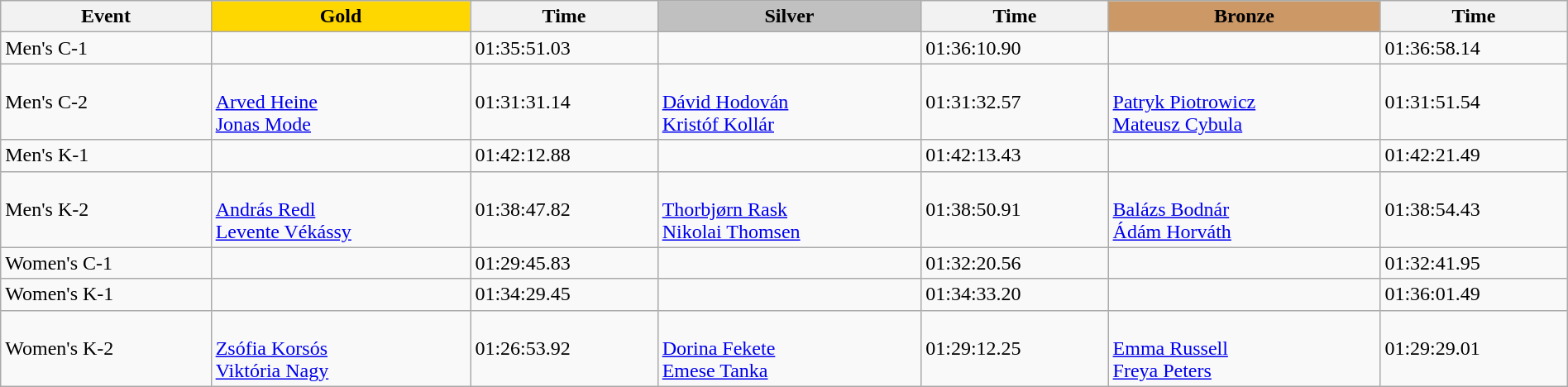<table class="wikitable" width=100%>
<tr>
<th>Event</th>
<td align=center bgcolor="gold"><strong>Gold</strong></td>
<th>Time</th>
<td align=center bgcolor="silver"><strong>Silver</strong></td>
<th>Time</th>
<td align=center bgcolor="CC9966"><strong>Bronze</strong></td>
<th>Time</th>
</tr>
<tr>
<td>Men's C-1</td>
<td></td>
<td>01:35:51.03</td>
<td></td>
<td>01:36:10.90</td>
<td></td>
<td>01:36:58.14</td>
</tr>
<tr>
<td>Men's C-2</td>
<td><br><a href='#'>Arved Heine</a><br><a href='#'>Jonas Mode</a></td>
<td>01:31:31.14</td>
<td><br><a href='#'>Dávid Hodován</a><br><a href='#'>Kristóf Kollár</a></td>
<td>01:31:32.57</td>
<td><br><a href='#'>Patryk Piotrowicz</a><br><a href='#'>Mateusz Cybula</a></td>
<td>01:31:51.54</td>
</tr>
<tr>
<td>Men's K-1</td>
<td></td>
<td>01:42:12.88</td>
<td></td>
<td>01:42:13.43</td>
<td></td>
<td>01:42:21.49</td>
</tr>
<tr>
<td>Men's K-2</td>
<td><br><a href='#'>András Redl</a><br><a href='#'>Levente Vékássy</a></td>
<td>01:38:47.82</td>
<td><br><a href='#'>Thorbjørn Rask</a><br><a href='#'>Nikolai Thomsen</a></td>
<td>01:38:50.91</td>
<td><br><a href='#'>Balázs Bodnár</a><br><a href='#'>Ádám Horváth</a></td>
<td>01:38:54.43</td>
</tr>
<tr>
<td>Women's C-1</td>
<td></td>
<td>01:29:45.83</td>
<td></td>
<td>01:32:20.56</td>
<td></td>
<td>01:32:41.95</td>
</tr>
<tr>
<td>Women's K-1</td>
<td></td>
<td>01:34:29.45</td>
<td></td>
<td>01:34:33.20</td>
<td></td>
<td>01:36:01.49</td>
</tr>
<tr>
<td>Women's K-2</td>
<td><br><a href='#'>Zsófia Korsós</a><br><a href='#'>Viktória Nagy</a></td>
<td>01:26:53.92</td>
<td><br><a href='#'>Dorina Fekete</a><br><a href='#'>Emese Tanka</a></td>
<td>01:29:12.25</td>
<td><br><a href='#'>Emma Russell</a><br><a href='#'>Freya Peters</a></td>
<td>01:29:29.01</td>
</tr>
</table>
